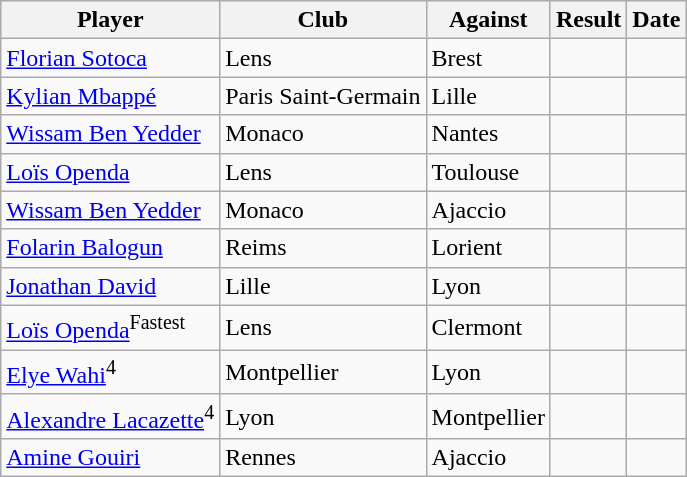<table class="wikitable sortable">
<tr>
<th>Player</th>
<th>Club</th>
<th>Against</th>
<th>Result</th>
<th>Date</th>
</tr>
<tr>
<td> <a href='#'>Florian Sotoca</a></td>
<td>Lens</td>
<td>Brest</td>
<td></td>
<td></td>
</tr>
<tr>
<td> <a href='#'>Kylian Mbappé</a></td>
<td>Paris Saint-Germain</td>
<td>Lille</td>
<td></td>
<td></td>
</tr>
<tr>
<td> <a href='#'>Wissam Ben Yedder</a></td>
<td>Monaco</td>
<td>Nantes</td>
<td></td>
<td></td>
</tr>
<tr>
<td> <a href='#'>Loïs Openda</a></td>
<td>Lens</td>
<td>Toulouse</td>
<td></td>
<td></td>
</tr>
<tr>
<td> <a href='#'>Wissam Ben Yedder</a></td>
<td>Monaco</td>
<td>Ajaccio</td>
<td></td>
<td></td>
</tr>
<tr>
<td> <a href='#'>Folarin Balogun</a></td>
<td>Reims</td>
<td>Lorient</td>
<td></td>
<td></td>
</tr>
<tr>
<td> <a href='#'>Jonathan David</a></td>
<td>Lille</td>
<td>Lyon</td>
<td></td>
<td></td>
</tr>
<tr>
<td> <a href='#'>Loïs Openda</a><sup>Fastest</sup></td>
<td>Lens</td>
<td>Clermont</td>
<td></td>
<td></td>
</tr>
<tr>
<td> <a href='#'>Elye Wahi</a><sup>4</sup></td>
<td>Montpellier</td>
<td>Lyon</td>
<td></td>
<td></td>
</tr>
<tr>
<td> <a href='#'>Alexandre Lacazette</a><sup>4</sup></td>
<td>Lyon</td>
<td>Montpellier</td>
<td></td>
<td></td>
</tr>
<tr>
<td> <a href='#'>Amine Gouiri</a></td>
<td>Rennes</td>
<td>Ajaccio</td>
<td></td>
<td></td>
</tr>
</table>
